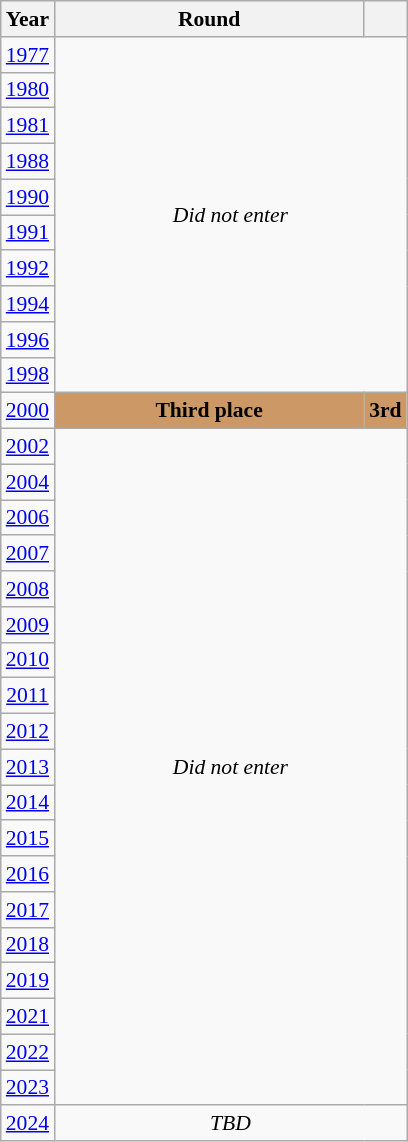<table class="wikitable" style="text-align: center; font-size:90%">
<tr>
<th>Year</th>
<th style="width:200px">Round</th>
<th></th>
</tr>
<tr>
<td><a href='#'>1977</a></td>
<td colspan="2" rowspan="10"><em>Did not enter</em></td>
</tr>
<tr>
<td><a href='#'>1980</a></td>
</tr>
<tr>
<td><a href='#'>1981</a></td>
</tr>
<tr>
<td><a href='#'>1988</a></td>
</tr>
<tr>
<td><a href='#'>1990</a></td>
</tr>
<tr>
<td><a href='#'>1991</a></td>
</tr>
<tr>
<td><a href='#'>1992</a></td>
</tr>
<tr>
<td><a href='#'>1994</a></td>
</tr>
<tr>
<td><a href='#'>1996</a></td>
</tr>
<tr>
<td><a href='#'>1998</a></td>
</tr>
<tr>
<td><a href='#'>2000</a></td>
<td bgcolor="cc9966"><strong>Third place</strong></td>
<td bgcolor="cc9966"><strong>3rd</strong></td>
</tr>
<tr>
<td><a href='#'>2002</a></td>
<td colspan="2" rowspan="19"><em>Did not enter</em></td>
</tr>
<tr>
<td><a href='#'>2004</a></td>
</tr>
<tr>
<td><a href='#'>2006</a></td>
</tr>
<tr>
<td><a href='#'>2007</a></td>
</tr>
<tr>
<td><a href='#'>2008</a></td>
</tr>
<tr>
<td><a href='#'>2009</a></td>
</tr>
<tr>
<td><a href='#'>2010</a></td>
</tr>
<tr>
<td><a href='#'>2011</a></td>
</tr>
<tr>
<td><a href='#'>2012</a></td>
</tr>
<tr>
<td><a href='#'>2013</a></td>
</tr>
<tr>
<td><a href='#'>2014</a></td>
</tr>
<tr>
<td><a href='#'>2015</a></td>
</tr>
<tr>
<td><a href='#'>2016</a></td>
</tr>
<tr>
<td><a href='#'>2017</a></td>
</tr>
<tr>
<td><a href='#'>2018</a></td>
</tr>
<tr>
<td><a href='#'>2019</a></td>
</tr>
<tr>
<td><a href='#'>2021</a></td>
</tr>
<tr>
<td><a href='#'>2022</a></td>
</tr>
<tr>
<td><a href='#'>2023</a></td>
</tr>
<tr>
<td><a href='#'>2024</a></td>
<td colspan="2"><em>TBD</em></td>
</tr>
</table>
